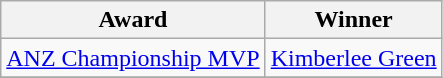<table class="wikitable collapsible">
<tr>
<th>Award</th>
<th>Winner</th>
</tr>
<tr>
<td><a href='#'>ANZ Championship MVP</a></td>
<td> <a href='#'>Kimberlee Green</a> <em> </em> </td>
</tr>
<tr>
</tr>
</table>
